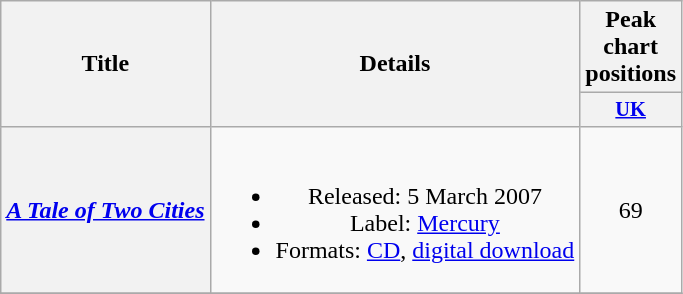<table class="wikitable plainrowheaders" style="text-align:center;">
<tr>
<th scope="col" rowspan="2">Title</th>
<th scope="col" rowspan="2">Details</th>
<th scope="col" colspan="1">Peak chart positions</th>
</tr>
<tr>
<th scope="col" style="width:3em;font-size:85%;"><a href='#'>UK</a><br></th>
</tr>
<tr>
<th scope="row"><em><a href='#'>A Tale of Two Cities</a></em></th>
<td><br><ul><li>Released: 5 March 2007</li><li>Label: <a href='#'>Mercury</a></li><li>Formats: <a href='#'>CD</a>, <a href='#'>digital download</a></li></ul></td>
<td>69</td>
</tr>
<tr>
</tr>
</table>
